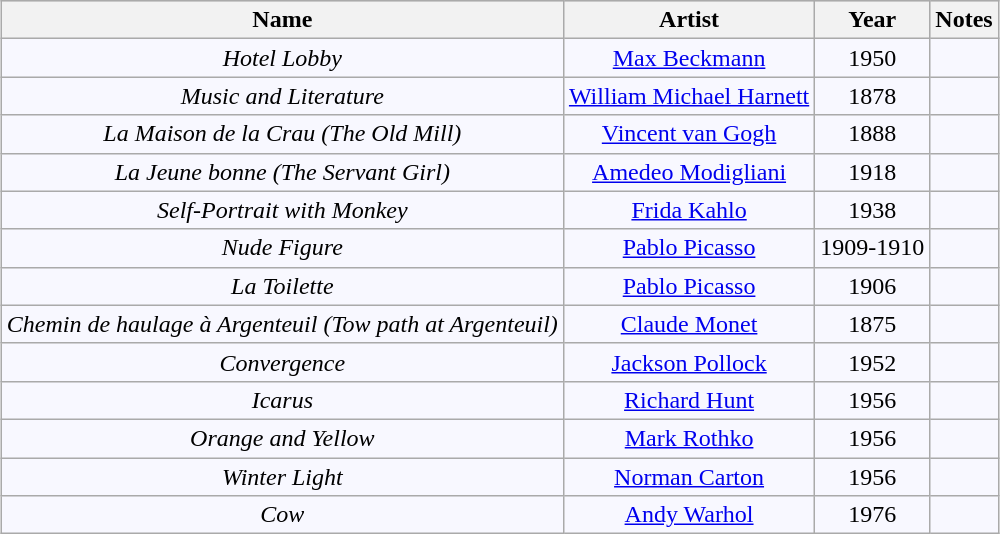<table class="wikitable sortable" style="margin:1px; border:1px solid #ccc;">
<tr style="vertical-align:top; text-align:center; background:#ccc;">
<th>Name</th>
<th>Artist</th>
<th>Year</th>
<th>Notes</th>
</tr>
<tr style="vertical-align:top; text-align:center; background:#f8f8ff;">
<td><em>Hotel Lobby</em></td>
<td><a href='#'>Max Beckmann</a></td>
<td>1950</td>
<td></td>
</tr>
<tr style="vertical-align:top; text-align:center; background:#f8f8ff;">
<td><em>Music and Literature</em></td>
<td><a href='#'>William Michael Harnett</a></td>
<td>1878</td>
<td></td>
</tr>
<tr style="vertical-align:top; text-align:center; background:#f8f8ff;">
<td><em>La Maison de la Crau (The Old Mill)</em></td>
<td><a href='#'>Vincent van Gogh</a></td>
<td>1888</td>
<td></td>
</tr>
<tr style="vertical-align:top; text-align:center; background:#f8f8ff;">
<td><em>La Jeune bonne (The Servant Girl)</em></td>
<td><a href='#'>Amedeo Modigliani</a></td>
<td>1918</td>
<td></td>
</tr>
<tr style="vertical-align:top; text-align:center; background:#f8f8ff;">
<td><em>Self-Portrait with Monkey</em></td>
<td><a href='#'>Frida Kahlo</a></td>
<td>1938</td>
<td></td>
</tr>
<tr style="vertical-align:top; text-align:center; background:#f8f8ff;">
<td><em>Nude Figure</em></td>
<td><a href='#'>Pablo Picasso</a></td>
<td>1909-1910</td>
<td></td>
</tr>
<tr style="vertical-align:top; text-align:center; background:#f8f8ff;">
<td><em>La Toilette</em></td>
<td><a href='#'>Pablo Picasso</a></td>
<td>1906</td>
<td></td>
</tr>
<tr style="vertical-align:top; text-align:center; background:#f8f8ff;">
<td><em>Chemin de haulage à Argenteuil (Tow path at Argenteuil)</em></td>
<td><a href='#'>Claude Monet</a></td>
<td>1875</td>
<td></td>
</tr>
<tr style="vertical-align:top; text-align:center; background:#f8f8ff;">
<td><em>Convergence</em></td>
<td><a href='#'>Jackson Pollock</a></td>
<td>1952</td>
<td></td>
</tr>
<tr style="vertical-align:top; text-align:center; background:#f8f8ff;">
<td><em>Icarus</em></td>
<td><a href='#'>Richard Hunt</a></td>
<td>1956</td>
<td></td>
</tr>
<tr style="vertical-align:top; text-align:center; background:#f8f8ff;">
<td><em>Orange and Yellow</em></td>
<td><a href='#'>Mark Rothko</a></td>
<td>1956</td>
<td></td>
</tr>
<tr style="vertical-align:top; text-align:center; background:#f8f8ff;">
<td><em>Winter Light</em></td>
<td><a href='#'>Norman Carton</a></td>
<td>1956</td>
<td></td>
</tr>
<tr style="vertical-align:top; text-align:center; background:#f8f8ff;">
<td><em>Cow</em></td>
<td><a href='#'>Andy Warhol</a></td>
<td>1976</td>
<td></td>
</tr>
</table>
